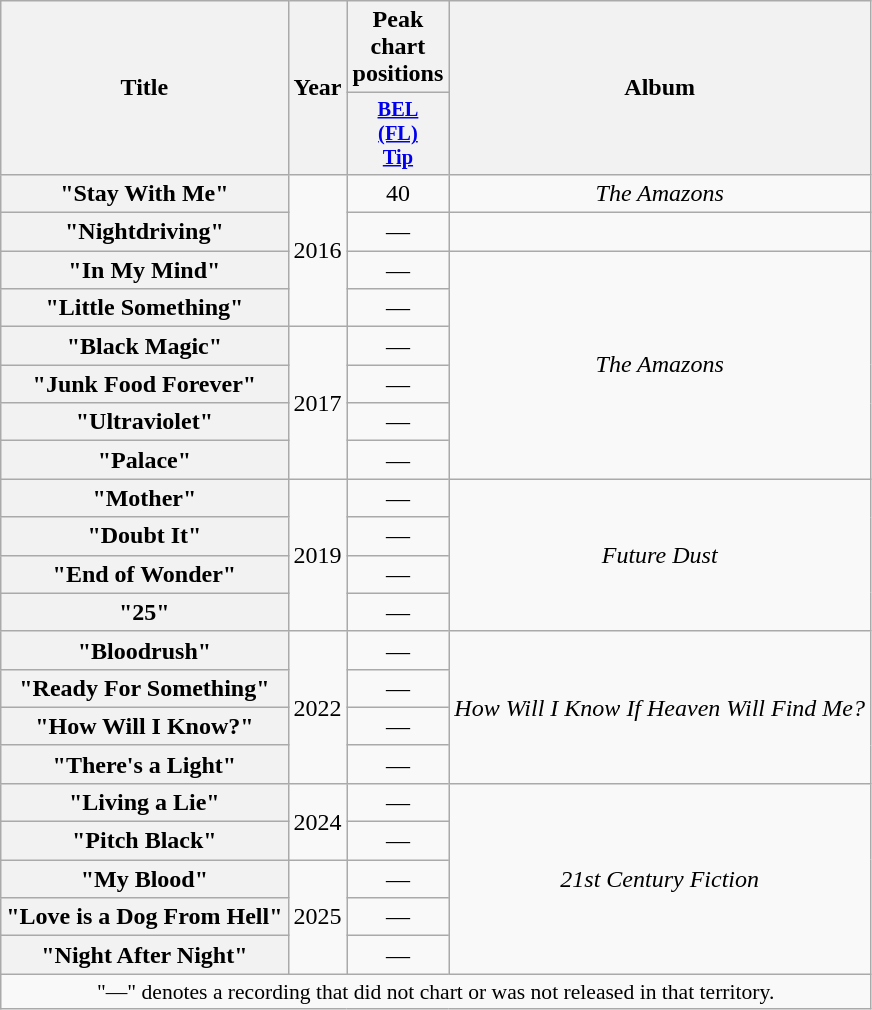<table class="wikitable plainrowheaders" style="text-align:center;">
<tr>
<th scope="col" rowspan="2">Title</th>
<th scope="col" rowspan="2">Year</th>
<th scope="col" colspan="1">Peak chart positions</th>
<th scope="col" rowspan="2">Album</th>
</tr>
<tr>
<th scope="col" style="width:3em;font-size:85%;"><a href='#'>BEL<br>(FL)<br>Tip</a><br></th>
</tr>
<tr>
<th scope="row">"Stay With Me"</th>
<td rowspan="4">2016</td>
<td>40</td>
<td><em>The Amazons</em></td>
</tr>
<tr>
<th scope="row">"Nightdriving"</th>
<td>—</td>
<td></td>
</tr>
<tr>
<th scope="row">"In My Mind"</th>
<td>—</td>
<td rowspan="6"><em>The Amazons</em></td>
</tr>
<tr>
<th scope="row">"Little Something"</th>
<td>—</td>
</tr>
<tr>
<th scope="row">"Black Magic"</th>
<td rowspan="4">2017</td>
<td>—</td>
</tr>
<tr>
<th scope="row">"Junk Food Forever"</th>
<td>—</td>
</tr>
<tr>
<th scope="row">"Ultraviolet"</th>
<td>—</td>
</tr>
<tr>
<th scope="row">"Palace"</th>
<td>—</td>
</tr>
<tr>
<th scope="row">"Mother"</th>
<td rowspan="4">2019</td>
<td>—</td>
<td rowspan="4"><em>Future Dust</em></td>
</tr>
<tr>
<th scope="row">"Doubt It"</th>
<td>—</td>
</tr>
<tr>
<th scope="row">"End of Wonder"</th>
<td>—</td>
</tr>
<tr>
<th scope="row">"25"</th>
<td>—</td>
</tr>
<tr>
<th scope="row">"Bloodrush"</th>
<td rowspan="4">2022</td>
<td>—</td>
<td rowspan="4"><em>How Will I Know If Heaven Will Find Me?</em></td>
</tr>
<tr>
<th scope="row">"Ready For Something"</th>
<td>—</td>
</tr>
<tr>
<th scope="row">"How Will I Know?"</th>
<td>—</td>
</tr>
<tr>
<th scope="row">"There's a Light"</th>
<td>—</td>
</tr>
<tr>
<th scope="row">"Living a Lie"</th>
<td rowspan="2">2024</td>
<td>—</td>
<td rowspan="5"><em>21st Century Fiction</em></td>
</tr>
<tr>
<th scope="row">"Pitch Black"</th>
<td>—</td>
</tr>
<tr>
<th scope="row">"My Blood"</th>
<td rowspan="3">2025</td>
<td>—</td>
</tr>
<tr>
<th scope="row">"Love is a Dog From Hell"</th>
<td>—</td>
</tr>
<tr>
<th scope="row">"Night After Night"</th>
<td>—</td>
</tr>
<tr>
<td colspan="4" style="font-size:90%">"—" denotes a recording that did not chart or was not released in that territory.</td>
</tr>
</table>
